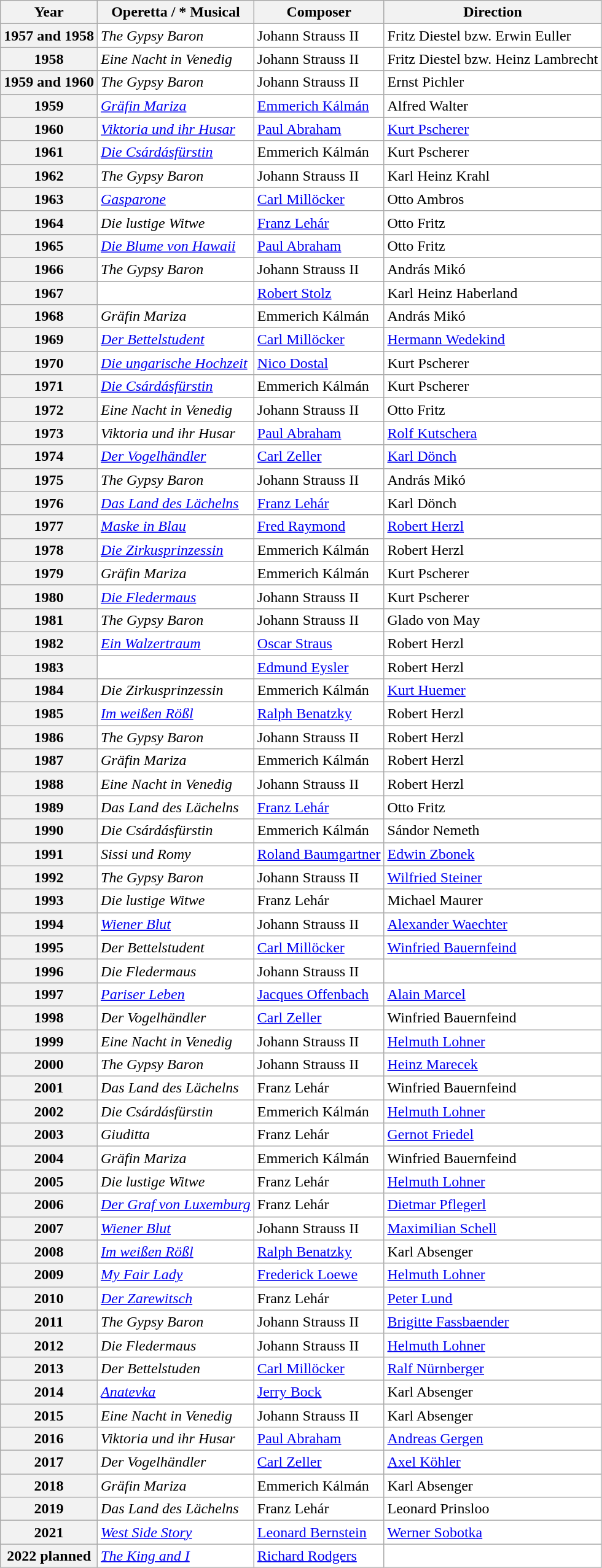<table class="wikitable sortable">
<tr>
<th>Year</th>
<th>Operetta / * Musical</th>
<th>Composer</th>
<th>Direction</th>
</tr>
<tr align="left" valign="top" bgcolor="#FFFFFF">
<th>1957 and 1958</th>
<td><em>The Gypsy Baron</em></td>
<td>Johann Strauss II</td>
<td>Fritz Diestel bzw. Erwin Euller</td>
</tr>
<tr align="left" valign="top" bgcolor="#FFFFFF">
<th>1958</th>
<td><em>Eine Nacht in Venedig</em></td>
<td>Johann Strauss II</td>
<td>Fritz Diestel bzw. Heinz Lambrecht</td>
</tr>
<tr align="left" valign="top" bgcolor="#FFFFFF">
<th>1959 and 1960</th>
<td><em>The Gypsy Baron</em></td>
<td>Johann Strauss II</td>
<td>Ernst Pichler</td>
</tr>
<tr align="left" valign="top" bgcolor="#FFFFFF">
<th>1959</th>
<td><em><a href='#'>Gräfin Mariza</a></em></td>
<td><a href='#'>Emmerich Kálmán</a></td>
<td>Alfred Walter</td>
</tr>
<tr align="left" valign="top" bgcolor="#FFFFFF">
<th>1960</th>
<td><em><a href='#'>Viktoria und ihr Husar</a></em></td>
<td><a href='#'>Paul Abraham</a></td>
<td><a href='#'>Kurt Pscherer</a></td>
</tr>
<tr align="left" valign="top" bgcolor="#FFFFFF">
<th>1961</th>
<td><em><a href='#'>Die Csárdásfürstin</a></em></td>
<td>Emmerich Kálmán</td>
<td>Kurt Pscherer</td>
</tr>
<tr align="left" valign="top" bgcolor="#FFFFFF">
<th>1962</th>
<td><em>The Gypsy Baron</em></td>
<td>Johann Strauss II</td>
<td>Karl Heinz Krahl</td>
</tr>
<tr align="left" valign="top" bgcolor="#FFFFFF">
<th>1963</th>
<td><em><a href='#'>Gasparone</a></em></td>
<td><a href='#'>Carl Millöcker</a></td>
<td>Otto Ambros</td>
</tr>
<tr align="left" valign="top" bgcolor="#FFFFFF">
<th>1964</th>
<td><em>Die lustige Witwe</em></td>
<td><a href='#'>Franz Lehár</a></td>
<td>Otto Fritz</td>
</tr>
<tr align="left" valign="top" bgcolor="#FFFFFF">
<th>1965</th>
<td><em><a href='#'>Die Blume von Hawaii</a></em></td>
<td><a href='#'>Paul Abraham</a></td>
<td>Otto Fritz</td>
</tr>
<tr align="left" valign="top" bgcolor="#FFFFFF">
<th>1966</th>
<td><em>The Gypsy Baron</em></td>
<td>Johann Strauss II</td>
<td>András Mikó</td>
</tr>
<tr align="left" valign="top" bgcolor="#FFFFFF">
<th>1967</th>
<td><em></em></td>
<td><a href='#'>Robert Stolz</a></td>
<td>Karl Heinz Haberland</td>
</tr>
<tr align="left" valign="top" bgcolor="#FFFFFF">
<th>1968</th>
<td><em>Gräfin Mariza</em></td>
<td>Emmerich Kálmán</td>
<td>András Mikó</td>
</tr>
<tr align="left" valign="top" bgcolor="#FFFFFF">
<th>1969</th>
<td><em><a href='#'>Der Bettelstudent</a></em></td>
<td><a href='#'>Carl Millöcker</a></td>
<td><a href='#'>Hermann Wedekind</a></td>
</tr>
<tr align="left" valign="top" bgcolor="#FFFFFF">
<th>1970</th>
<td><em><a href='#'>Die ungarische Hochzeit</a></em></td>
<td><a href='#'>Nico Dostal</a></td>
<td>Kurt Pscherer</td>
</tr>
<tr align="left" valign="top" bgcolor="#FFFFFF">
<th>1971</th>
<td><em><a href='#'>Die Csárdásfürstin</a></em></td>
<td>Emmerich Kálmán</td>
<td>Kurt Pscherer</td>
</tr>
<tr align="left" valign="top" bgcolor="#FFFFFF">
<th>1972</th>
<td><em>Eine Nacht in Venedig</em></td>
<td>Johann Strauss II</td>
<td>Otto Fritz</td>
</tr>
<tr align="left" valign="top" bgcolor="#FFFFFF">
<th>1973</th>
<td><em>Viktoria und ihr Husar</em></td>
<td><a href='#'>Paul Abraham</a></td>
<td><a href='#'>Rolf Kutschera</a></td>
</tr>
<tr align="left" valign="top" bgcolor="#FFFFFF">
<th>1974</th>
<td><em><a href='#'>Der Vogelhändler</a></em></td>
<td><a href='#'>Carl Zeller</a></td>
<td><a href='#'>Karl Dönch</a></td>
</tr>
<tr align="left" valign="top" bgcolor="#FFFFFF">
<th>1975</th>
<td><em>The Gypsy Baron</em></td>
<td>Johann Strauss II</td>
<td>András Mikó</td>
</tr>
<tr align="left" valign="top" bgcolor="#FFFFFF">
<th>1976</th>
<td><em><a href='#'>Das Land des Lächelns</a></em></td>
<td><a href='#'>Franz Lehár</a></td>
<td>Karl Dönch</td>
</tr>
<tr align="left" valign="top" bgcolor="#FFFFFF">
<th>1977</th>
<td><em><a href='#'>Maske in Blau</a></em></td>
<td><a href='#'>Fred Raymond</a></td>
<td><a href='#'>Robert Herzl</a></td>
</tr>
<tr align="left" valign="top" bgcolor="#FFFFFF">
<th>1978</th>
<td><em><a href='#'>Die Zirkusprinzessin</a></em></td>
<td>Emmerich Kálmán</td>
<td>Robert Herzl</td>
</tr>
<tr align="left" valign="top" bgcolor="#FFFFFF">
<th>1979</th>
<td><em>Gräfin Mariza</em></td>
<td>Emmerich Kálmán</td>
<td>Kurt Pscherer</td>
</tr>
<tr align="left" valign="top" bgcolor="#FFFFFF">
<th>1980</th>
<td><em><a href='#'>Die Fledermaus</a></em></td>
<td>Johann Strauss II</td>
<td>Kurt Pscherer</td>
</tr>
<tr align="left" valign="top" bgcolor="#FFFFFF">
<th>1981</th>
<td><em>The Gypsy Baron</em></td>
<td>Johann Strauss II</td>
<td>Glado von May</td>
</tr>
<tr align="left" valign="top" bgcolor="#FFFFFF">
<th>1982</th>
<td><em><a href='#'>Ein Walzertraum</a></em></td>
<td><a href='#'>Oscar Straus</a></td>
<td>Robert Herzl</td>
</tr>
<tr align="left" valign="top" bgcolor="#FFFFFF">
<th>1983</th>
<td><em></em></td>
<td><a href='#'>Edmund Eysler</a></td>
<td>Robert Herzl</td>
</tr>
<tr align="left" valign="top" bgcolor="#FFFFFF">
<th>1984</th>
<td><em>Die Zirkusprinzessin</em></td>
<td>Emmerich Kálmán</td>
<td><a href='#'>Kurt Huemer</a></td>
</tr>
<tr align="left" valign="top" bgcolor="#FFFFFF">
<th>1985</th>
<td><em><a href='#'>Im weißen Rößl</a></em></td>
<td><a href='#'>Ralph Benatzky</a></td>
<td>Robert Herzl</td>
</tr>
<tr align="left" valign="top" bgcolor="#FFFFFF">
<th>1986</th>
<td><em>The Gypsy Baron</em></td>
<td>Johann Strauss II</td>
<td>Robert Herzl</td>
</tr>
<tr align="left" valign="top" bgcolor="#FFFFFF">
<th>1987</th>
<td><em>Gräfin Mariza</em></td>
<td>Emmerich Kálmán</td>
<td>Robert Herzl</td>
</tr>
<tr align="left" valign="top" bgcolor="#FFFFFF">
<th>1988</th>
<td><em>Eine Nacht in Venedig</em></td>
<td>Johann Strauss II</td>
<td>Robert Herzl</td>
</tr>
<tr align="left" valign="top" bgcolor="#FFFFFF">
<th>1989</th>
<td><em>Das Land des Lächelns</em></td>
<td><a href='#'>Franz Lehár</a></td>
<td>Otto Fritz</td>
</tr>
<tr align="left" valign="top" bgcolor="#FFFFFF">
<th>1990</th>
<td><em>Die Csárdásfürstin</em></td>
<td>Emmerich Kálmán</td>
<td>Sándor Nemeth</td>
</tr>
<tr align="left" valign="top" bgcolor="#FFFFFF">
<th>1991</th>
<td><em>Sissi und Romy</em></td>
<td><a href='#'>Roland Baumgartner</a></td>
<td><a href='#'>Edwin Zbonek</a></td>
</tr>
<tr align="left" valign="top" bgcolor="#FFFFFF">
<th>1992</th>
<td><em>The Gypsy Baron</em></td>
<td>Johann Strauss II</td>
<td><a href='#'>Wilfried Steiner</a></td>
</tr>
<tr align="left" valign="top" bgcolor="#FFFFFF">
<th>1993</th>
<td><em>Die lustige Witwe</em></td>
<td>Franz Lehár</td>
<td>Michael Maurer</td>
</tr>
<tr align="left" valign="top" bgcolor="#FFFFFF">
<th>1994</th>
<td><em><a href='#'>Wiener Blut</a></em></td>
<td>Johann Strauss II</td>
<td><a href='#'>Alexander Waechter</a></td>
</tr>
<tr align="left" valign="top" bgcolor="#FFFFFF">
<th>1995</th>
<td><em>Der Bettelstudent</em></td>
<td><a href='#'>Carl Millöcker</a></td>
<td><a href='#'>Winfried Bauernfeind</a></td>
</tr>
<tr align="left" valign="top" bgcolor="#FFFFFF">
<th>1996</th>
<td><em>Die Fledermaus</em></td>
<td>Johann Strauss II</td>
<td></td>
</tr>
<tr align="left" valign="top" bgcolor="#FFFFFF">
<th>1997</th>
<td><em><a href='#'>Pariser Leben</a></em></td>
<td><a href='#'>Jacques Offenbach</a></td>
<td><a href='#'>Alain Marcel</a></td>
</tr>
<tr align="left" valign="top" bgcolor="#FFFFFF">
<th>1998</th>
<td><em>Der Vogelhändler</em></td>
<td><a href='#'>Carl Zeller</a></td>
<td>Winfried Bauernfeind</td>
</tr>
<tr align="left" valign="top" bgcolor="#FFFFFF">
<th>1999</th>
<td><em>Eine Nacht in Venedig</em></td>
<td>Johann Strauss II</td>
<td><a href='#'>Helmuth Lohner</a></td>
</tr>
<tr align="left" valign="top" bgcolor="#FFFFFF">
<th>2000</th>
<td><em>The Gypsy Baron</em></td>
<td>Johann Strauss II</td>
<td><a href='#'>Heinz Marecek</a></td>
</tr>
<tr align="left" valign="top" bgcolor="#FFFFFF">
<th>2001</th>
<td><em>Das Land des Lächelns</em></td>
<td>Franz Lehár</td>
<td>Winfried Bauernfeind</td>
</tr>
<tr align="left" valign="top" bgcolor="#FFFFFF">
<th>2002</th>
<td><em>Die Csárdásfürstin</em></td>
<td>Emmerich Kálmán</td>
<td><a href='#'>Helmuth Lohner</a></td>
</tr>
<tr align="left" valign="top" bgcolor="#FFFFFF">
<th>2003</th>
<td><em>Giuditta</em></td>
<td>Franz Lehár</td>
<td><a href='#'>Gernot Friedel</a></td>
</tr>
<tr align="left" valign="top" bgcolor="#FFFFFF">
<th>2004</th>
<td><em>Gräfin Mariza</em></td>
<td>Emmerich Kálmán</td>
<td>Winfried Bauernfeind</td>
</tr>
<tr align="left" valign="top" bgcolor="#FFFFFF">
<th>2005</th>
<td><em>Die lustige Witwe</em></td>
<td>Franz Lehár</td>
<td><a href='#'>Helmuth Lohner</a></td>
</tr>
<tr align="left" valign="top" bgcolor="#FFFFFF">
<th>2006</th>
<td><em><a href='#'>Der Graf von Luxemburg</a></em></td>
<td>Franz Lehár</td>
<td><a href='#'>Dietmar Pflegerl</a></td>
</tr>
<tr align="left" valign="top" bgcolor="#FFFFFF">
<th>2007</th>
<td><em><a href='#'>Wiener Blut</a></em></td>
<td>Johann Strauss II</td>
<td><a href='#'>Maximilian Schell</a></td>
</tr>
<tr align="left" valign="top" bgcolor="#FFFFFF">
<th>2008</th>
<td><em><a href='#'>Im weißen Rößl</a></em></td>
<td><a href='#'>Ralph Benatzky</a></td>
<td>Karl Absenger</td>
</tr>
<tr align="left" valign="top" bgcolor="#FFFFFF">
<th>2009</th>
<td><em><a href='#'>My Fair Lady</a></em></td>
<td><a href='#'>Frederick Loewe</a></td>
<td><a href='#'>Helmuth Lohner</a></td>
</tr>
<tr align="left" valign="top" bgcolor="#FFFFFF">
<th>2010</th>
<td><em><a href='#'>Der Zarewitsch</a></em></td>
<td>Franz Lehár</td>
<td><a href='#'>Peter Lund</a></td>
</tr>
<tr align="left" valign="top" bgcolor="#FFFFFF">
<th>2011</th>
<td><em>The Gypsy Baron</em></td>
<td>Johann Strauss II</td>
<td><a href='#'>Brigitte Fassbaender</a></td>
</tr>
<tr align="left" valign="top" bgcolor="#FFFFFF">
<th>2012</th>
<td><em>Die Fledermaus</em></td>
<td>Johann Strauss II</td>
<td><a href='#'>Helmuth Lohner</a></td>
</tr>
<tr align="left" valign="top" bgcolor="#FFFFFF">
<th>2013</th>
<td><em>Der Bettelstuden</em></td>
<td><a href='#'>Carl Millöcker</a></td>
<td><a href='#'>Ralf Nürnberger</a></td>
</tr>
<tr align="left" valign="top" bgcolor="#FFFFFF">
<th>2014</th>
<td><em><a href='#'>Anatevka</a></em></td>
<td><a href='#'>Jerry Bock</a></td>
<td>Karl Absenger</td>
</tr>
<tr align="left" valign="top" bgcolor="#FFFFFF">
<th>2015</th>
<td><em>Eine Nacht in Venedig</em></td>
<td>Johann Strauss II</td>
<td>Karl Absenger</td>
</tr>
<tr align="left" valign="top" bgcolor="#FFFFFF">
<th>2016</th>
<td><em>Viktoria und ihr Husar</em></td>
<td><a href='#'>Paul Abraham</a></td>
<td><a href='#'>Andreas Gergen</a></td>
</tr>
<tr align="left" valign="top" bgcolor="#FFFFFF">
<th>2017</th>
<td><em>Der Vogelhändler</em></td>
<td><a href='#'>Carl Zeller</a></td>
<td><a href='#'>Axel Köhler</a></td>
</tr>
<tr align="left" valign="top" bgcolor="#FFFFFF">
<th>2018</th>
<td><em>Gräfin Mariza</em></td>
<td>Emmerich Kálmán</td>
<td>Karl Absenger</td>
</tr>
<tr align="left" valign="top" bgcolor="#FFFFFF">
<th>2019</th>
<td><em>Das Land des Lächelns</em></td>
<td>Franz Lehár</td>
<td>Leonard Prinsloo</td>
</tr>
<tr align="left" valign="top" bgcolor="#FFFFFF">
<th>2021</th>
<td><em><a href='#'>West Side Story</a></em></td>
<td><a href='#'>Leonard Bernstein</a></td>
<td><a href='#'>Werner Sobotka</a></td>
</tr>
<tr align="left" valign="top" bgcolor="#FFFFFF">
<th>2022 planned</th>
<td><em><a href='#'>The King and I</a></em></td>
<td><a href='#'>Richard Rodgers</a></td>
<td></td>
</tr>
</table>
